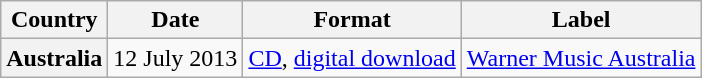<table class="wikitable plainrowheaders">
<tr>
<th scope="col">Country</th>
<th scope="col">Date</th>
<th scope="col">Format</th>
<th scope="col">Label</th>
</tr>
<tr>
<th scope="row">Australia</th>
<td>12 July 2013</td>
<td><a href='#'>CD</a>, <a href='#'>digital download</a></td>
<td><a href='#'>Warner Music Australia</a></td>
</tr>
</table>
